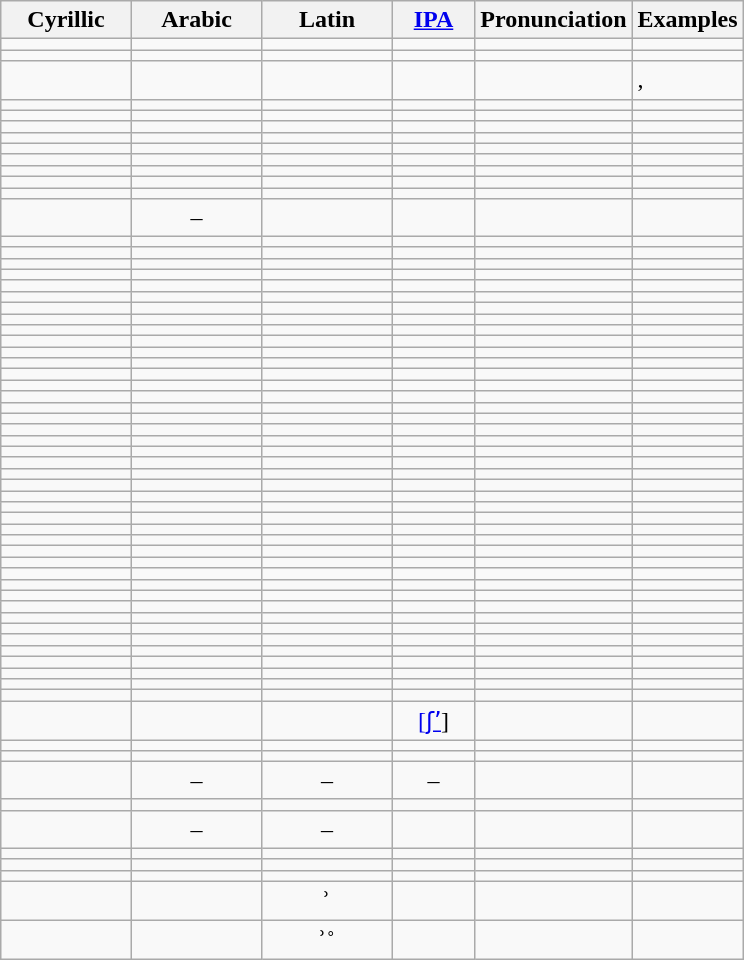<table class="wikitable">
<tr>
<th scope="col">Cyrillic</th>
<th scope="col">Arabic</th>
<th scope="col">Latin</th>
<th scope="col"><a href='#'>IPA</a></th>
<th scope="col">Pronunciation</th>
<th scope="col">Examples</th>
</tr>
<tr>
<td style="width: 5em; text-align: center; padding: 3px;"></td>
<td style="width: 5em; text-align: center; padding: 3px;"></td>
<td style="width: 5em; text-align: center; padding: 3px;"></td>
<td style="width: 3em; text-align: center; padding: 3px;"></td>
<td></td>
<td></td>
</tr>
<tr>
<td style="width: 5em; text-align: center; padding: 3px;"></td>
<td style="width: 5em; text-align: center; padding: 3px;"></td>
<td style="width: 5em; text-align: center; padding: 3px;"></td>
<td style="width: 3em; text-align: center; padding: 3px;"></td>
<td></td>
<td></td>
</tr>
<tr>
<td style="width: 5em; text-align: center; padding: 3px;"></td>
<td style="width: 5em; text-align: center; padding: 3px;"></td>
<td style="width: 5em; text-align: center; padding: 3px;"></td>
<td style="width: 3em; text-align: center; padding: 3px;"></td>
<td></td>
<td>, </td>
</tr>
<tr>
<td style="width: 5em; text-align: center; padding: 3px;"></td>
<td style="width: 5em; text-align: center; padding: 3px;"></td>
<td style="width: 5em; text-align: center; padding: 3px;"></td>
<td style="width: 3em; text-align: center; padding: 3px;"></td>
<td></td>
<td></td>
</tr>
<tr>
<td style="width: 5em; text-align: center; padding: 3px;"></td>
<td style="width: 5em; text-align: center; padding: 3px;"></td>
<td style="width: 5em; text-align: center; padding: 3px;"></td>
<td style="width: 3em; text-align: center; padding: 3px;"></td>
<td></td>
<td></td>
</tr>
<tr>
<td style="width: 5em; text-align: center; padding: 3px;"></td>
<td style="width: 5em; text-align: center; padding: 3px;"></td>
<td style="width: 5em; text-align: center; padding: 3px;"></td>
<td style="width: 3em; text-align: center; padding: 3px;"></td>
<td></td>
<td></td>
</tr>
<tr>
<td style="width: 5em; text-align: center; padding: 3px;"></td>
<td style="width: 5em; text-align: center; padding: 3px;"></td>
<td style="width: 5em; text-align: center; padding: 3px;"></td>
<td style="width: 3em; text-align: center; padding: 3px;"></td>
<td></td>
<td></td>
</tr>
<tr>
<td style="width: 5em; text-align: center; padding: 3px;"></td>
<td style="width: 5em; text-align: center; padding: 3px;"></td>
<td style="width: 5em; text-align: center; padding: 3px;"></td>
<td style="width: 3em; text-align: center; padding: 3px;"></td>
<td></td>
<td></td>
</tr>
<tr>
<td style="width: 5em; text-align: center; padding: 3px;"></td>
<td style="width: 5em; text-align: center; padding: 3px;"></td>
<td style="width: 5em; text-align: center; padding: 3px;"></td>
<td style="width: 3em; text-align: center; padding: 3px;"></td>
<td></td>
<td></td>
</tr>
<tr>
<td style="width: 5em; text-align: center; padding: 3px;"></td>
<td style="width: 5em; text-align: center; padding: 3px;"></td>
<td style="width: 5em; text-align: center; padding: 3px;"></td>
<td style="width: 3em; text-align: center; padding: 3px;"></td>
<td></td>
<td></td>
</tr>
<tr>
<td style="width: 5em; text-align: center; padding: 3px;"></td>
<td style="width: 5em; text-align: center; padding: 3px;"></td>
<td style="width: 5em; text-align: center; padding: 3px;"></td>
<td style="width: 3em; text-align: center; padding: 3px;"></td>
<td></td>
<td></td>
</tr>
<tr>
<td style="width: 5em; text-align: center; padding: 3px;"></td>
<td style="width: 5em; text-align: center; padding: 3px;"></td>
<td style="width: 5em; text-align: center; padding: 3px;"></td>
<td style="width: 3em; text-align: center; padding: 3px;"> </td>
<td></td>
<td></td>
</tr>
<tr>
<td style="width: 5em; text-align: center; padding: 3px;"></td>
<td style="width: 5em; text-align: center; padding: 3px;">–</td>
<td style="width: 5em; text-align: center; padding: 3px;"></td>
<td style="width: 3em; text-align: center; padding: 3px;"></td>
<td></td>
<td></td>
</tr>
<tr>
<td style="width: 5em; text-align: center; padding: 3px;"></td>
<td style="width: 5em; text-align: center; padding: 3px;"></td>
<td style="width: 5em; text-align: center; padding: 3px;"></td>
<td style="width: 3em; text-align: center; padding: 3px;"></td>
<td></td>
<td></td>
</tr>
<tr>
<td style="width: 5em; text-align: center; padding: 3px;"></td>
<td style="width: 5em; text-align: center; padding: 3px;"></td>
<td style="width: 5em; text-align: center; padding: 3px;"></td>
<td style="width: 3em; text-align: center; padding: 3px;"></td>
<td></td>
<td></td>
</tr>
<tr>
<td style="width: 5em; text-align: center; padding: 3px;"></td>
<td style="width: 5em; text-align: center; padding: 3px;"></td>
<td style="width: 5em; text-align: center; padding: 3px;"></td>
<td style="width: 3em; text-align: center; padding: 3px;"></td>
<td></td>
<td></td>
</tr>
<tr>
<td style="width: 5em; text-align: center; padding: 3px;"></td>
<td style="width: 5em; text-align: center; padding: 3px;"></td>
<td style="width: 5em; text-align: center; padding: 3px;"></td>
<td style="width: 3em; text-align: center; padding: 3px;"></td>
<td></td>
<td></td>
</tr>
<tr>
<td style="width: 5em; text-align: center; padding: 3px;"></td>
<td style="width: 5em; text-align: center; padding: 3px;"></td>
<td style="width: 5em; text-align: center; padding: 3px;"></td>
<td style="width: 3em; text-align: center; padding: 3px;"></td>
<td></td>
<td></td>
</tr>
<tr>
<td style="width: 5em; text-align: center; padding: 3px;"></td>
<td style="width: 5em; text-align: center; padding: 3px;"></td>
<td style="width: 5em; text-align: center; padding: 3px;"></td>
<td style="width: 3em; text-align: center; padding: 3px;"> </td>
<td></td>
<td></td>
</tr>
<tr>
<td style="width: 5em; text-align: center; padding: 3px;"></td>
<td style="width: 5em; text-align: center; padding: 3px;"></td>
<td style="width: 5em; text-align: center; padding: 3px;"></td>
<td style="width: 3em; text-align: center; padding: 3px;"></td>
<td></td>
<td></td>
</tr>
<tr>
<td style="width: 5em; text-align: center; padding: 3px;"></td>
<td style="width: 5em; text-align: center; padding: 3px;"></td>
<td style="width: 5em; text-align: center; padding: 3px;"></td>
<td style="width: 3em; text-align: center; padding: 3px;"></td>
<td></td>
<td></td>
</tr>
<tr>
<td style="width: 5em; text-align: center; padding: 3px;"></td>
<td style="width: 5em; text-align: center; padding: 3px;"></td>
<td style="width: 5em; text-align: center; padding: 3px;"></td>
<td style="width: 3em; text-align: center; padding: 3px;"></td>
<td></td>
<td></td>
</tr>
<tr>
<td style="width: 5em; text-align: center; padding: 3px;"></td>
<td style="width: 5em; text-align: center; padding: 3px;"></td>
<td style="width: 5em; text-align: center; padding: 3px;"></td>
<td style="width: 3em; text-align: center; padding: 3px;"></td>
<td></td>
<td></td>
</tr>
<tr>
<td style="width: 5em; text-align: center; padding: 3px;"></td>
<td style="width: 5em; text-align: center; padding: 3px;"></td>
<td style="width: 5em; text-align: center; padding: 3px;"></td>
<td style="width: 3em; text-align: center; padding: 3px;"></td>
<td></td>
<td></td>
</tr>
<tr>
<td style="width: 5em; text-align: center; padding: 3px;"></td>
<td style="width: 5em; text-align: center; padding: 3px;"></td>
<td style="width: 5em; text-align: center; padding: 3px;"></td>
<td style="width: 3em; text-align: center; padding: 3px;"> </td>
<td></td>
<td></td>
</tr>
<tr>
<td style="width: 5em; text-align: center; padding: 3px;"></td>
<td style="width: 5em; text-align: center; padding: 3px;"></td>
<td style="width: 5em; text-align: center; padding: 3px;"></td>
<td style="width: 3em; text-align: center; padding: 3px;"></td>
<td></td>
<td></td>
</tr>
<tr>
<td style="width: 5em; text-align: center; padding: 3px;"></td>
<td style="width: 5em; text-align: center; padding: 3px;"></td>
<td style="width: 5em; text-align: center; padding: 3px;"></td>
<td style="width: 3em; text-align: center; padding: 3px;"></td>
<td></td>
<td></td>
</tr>
<tr>
<td style="width: 5em; text-align: center; padding: 3px;"></td>
<td style="width: 5em; text-align: center; padding: 3px;"></td>
<td style="width: 5em; text-align: center; padding: 3px;"></td>
<td style="width: 3em; text-align: center; padding: 3px;"></td>
<td></td>
<td></td>
</tr>
<tr>
<td style="width: 5em; text-align: center; padding: 3px;"></td>
<td style="width: 5em; text-align: center; padding: 3px;"></td>
<td style="width: 5em; text-align: center; padding: 3px;"></td>
<td style="width: 3em; text-align: center; padding: 3px;"></td>
<td></td>
<td></td>
</tr>
<tr>
<td style="width: 5em; text-align: center; padding: 3px;"></td>
<td style="width: 5em; text-align: center; padding: 3px;"></td>
<td style="width: 5em; text-align: center; padding: 3px;"></td>
<td style="width: 3em; text-align: center; padding: 3px;"></td>
<td></td>
<td></td>
</tr>
<tr>
<td style="width: 5em; text-align: center; padding: 3px;"></td>
<td style="width: 5em; text-align: center; padding: 3px;"></td>
<td style="width: 5em; text-align: center; padding: 3px;"></td>
<td style="width: 3em; text-align: center; padding: 3px;"></td>
<td></td>
<td></td>
</tr>
<tr>
<td style="width: 5em; text-align: center; padding: 3px;"></td>
<td style="width: 5em; text-align: center; padding: 3px;"></td>
<td style="width: 5em; text-align: center; padding: 3px;"></td>
<td style="width: 3em; text-align: center; padding: 3px;"> </td>
<td></td>
<td></td>
</tr>
<tr>
<td style="width: 5em; text-align: center; padding: 3px;"></td>
<td style="width: 5em; text-align: center; padding: 3px;"></td>
<td style="width: 5em; text-align: center; padding: 3px;"></td>
<td style="width: 3em; text-align: center; padding: 3px;"></td>
<td></td>
<td></td>
</tr>
<tr>
<td style="width: 5em; text-align: center; padding: 3px;"></td>
<td style="width: 5em; text-align: center; padding: 3px;"></td>
<td style="width: 5em; text-align: center; padding: 3px;"></td>
<td style="width: 3em; text-align: center; padding: 3px;"></td>
<td></td>
<td></td>
</tr>
<tr>
<td style="width: 5em; text-align: center; padding: 3px;"></td>
<td style="width: 5em; text-align: center; padding: 3px;"></td>
<td style="width: 5em; text-align: center; padding: 3px;"></td>
<td style="width: 3em; text-align: center; padding: 3px;"></td>
<td></td>
<td></td>
</tr>
<tr>
<td style="width: 5em; text-align: center; padding: 3px;"></td>
<td style="width: 5em; text-align: center; padding: 3px;"></td>
<td style="width: 5em; text-align: center; padding: 3px;"></td>
<td style="width: 3em; text-align: center; padding: 3px;"></td>
<td></td>
<td></td>
</tr>
<tr>
<td style="width: 5em; text-align: center; padding: 3px;"></td>
<td style="width: 5em; text-align: center; padding: 3px;"></td>
<td style="width: 5em; text-align: center; padding: 3px;"></td>
<td style="width: 3em; text-align: center; padding: 3px;"></td>
<td></td>
<td></td>
</tr>
<tr>
<td style="width: 5em; text-align: center; padding: 3px;"></td>
<td style="width: 5em; text-align: center; padding: 3px;"></td>
<td style="width: 5em; text-align: center; padding: 3px;"></td>
<td style="width: 3em; text-align: center; padding: 3px;"></td>
<td></td>
<td></td>
</tr>
<tr>
<td style="width: 5em; text-align: center; padding: 3px;"></td>
<td style="width: 5em; text-align: center; padding: 3px;"></td>
<td style="width: 5em; text-align: center; padding: 3px;"></td>
<td style="width: 3em; text-align: center; padding: 3px;"></td>
<td></td>
<td></td>
</tr>
<tr>
<td style="width: 5em; text-align: center; padding: 3px;"></td>
<td style="width: 5em; text-align: center; padding: 3px;"></td>
<td style="width: 5em; text-align: center; padding: 3px;"></td>
<td style="width: 3em; text-align: center; padding: 3px;"></td>
<td></td>
<td></td>
</tr>
<tr>
<td style="width: 5em; text-align: center; padding: 3px;"></td>
<td style="width: 5em; text-align: center; padding: 3px;"></td>
<td style="width: 5em; text-align: center; padding: 3px;"></td>
<td style="width: 3em; text-align: center; padding: 3px;"> </td>
<td></td>
<td></td>
</tr>
<tr>
<td style="width: 5em; text-align: center; padding: 3px;"></td>
<td style="width: 5em; text-align: center; padding: 3px;"></td>
<td style="width: 5em; text-align: center; padding: 3px;"></td>
<td style="width: 3em; text-align: center; padding: 3px;"></td>
<td></td>
<td></td>
</tr>
<tr ݗ>
<td style="width: 5em; text-align: center; padding: 3px;"></td>
<td style="width: 5em; text-align: center; padding: 3px;"></td>
<td style="width: 5em; text-align: center; padding: 3px;"></td>
<td style="width: 3em; text-align: center; padding: 3px;"></td>
<td></td>
<td></td>
</tr>
<tr>
<td style="width: 5em; text-align: center; padding: 3px;"></td>
<td style="width: 5em; text-align: center; padding: 3px;"></td>
<td style="width: 5em; text-align: center; padding: 3px;"></td>
<td style="width: 3em; text-align: center; padding: 3px;"></td>
<td></td>
<td></td>
</tr>
<tr>
<td style="width: 5em; text-align: center; padding: 3px;"></td>
<td style="width: 5em; text-align: center; padding: 3px;"></td>
<td style="width: 5em; text-align: center; padding: 3px;"></td>
<td style="width: 3em; text-align: center; padding: 3px;"></td>
<td></td>
<td></td>
</tr>
<tr>
<td style="width: 5em; text-align: center; padding: 3px;"></td>
<td style="width: 5em; text-align: center; padding: 3px;"></td>
<td style="width: 5em; text-align: center; padding: 3px;"></td>
<td style="width: 3em; text-align: center; padding: 3px;"></td>
<td></td>
<td></td>
</tr>
<tr>
<td style="width: 5em; text-align: center; padding: 3px;"></td>
<td style="width: 5em; text-align: center; padding: 3px;"></td>
<td style="width: 5em; text-align: center; padding: 3px;"></td>
<td style="width: 3em; text-align: center; padding: 3px;"></td>
<td></td>
<td></td>
</tr>
<tr>
<td style="width: 5em; text-align: center; padding: 3px;"></td>
<td style="width: 5em; text-align: center; padding: 3px;"></td>
<td style="width: 5em; text-align: center; padding: 3px;"></td>
<td style="width: 3em; text-align: center; padding: 3px;"></td>
<td></td>
<td></td>
</tr>
<tr>
<td style="width: 5em; text-align: center; padding: 3px;"></td>
<td style="width: 5em; text-align: center; padding: 3px;"></td>
<td style="width: 5em; text-align: center; padding: 3px;"></td>
<td style="width: 3em; text-align: center; padding: 3px;"></td>
<td></td>
<td></td>
</tr>
<tr>
<td style="width: 5em; text-align: center; padding: 3px;"></td>
<td style="width: 5em; text-align: center; padding: 3px;"></td>
<td style="width: 5em; text-align: center; padding: 3px;"></td>
<td style="width: 3em; text-align: center; padding: 3px;"></td>
<td></td>
<td></td>
</tr>
<tr>
<td style="width: 5em; text-align: center; padding: 3px;"></td>
<td style="width: 5em; text-align: center; padding: 3px;"></td>
<td style="width: 5em; text-align: center; padding: 3px;"></td>
<td style="width: 3em; text-align: center; padding: 3px;"></td>
<td></td>
<td></td>
</tr>
<tr>
<td style="width: 5em; text-align: center; padding: 3px;"></td>
<td style="width: 5em; text-align: center; padding: 3px;"></td>
<td style="width: 5em; text-align: center; padding: 3px;"></td>
<td style="width: 3em; text-align: center; padding: 3px;"></td>
<td></td>
<td></td>
</tr>
<tr>
<td style="width: 5em; text-align: center; padding: 3px;"></td>
<td style="width: 5em; text-align: center; padding: 3px;"></td>
<td style="width: 5em; text-align: center; padding: 3px;"></td>
<td style="width: 3em; text-align: center; padding: 3px;"></td>
<td></td>
<td></td>
</tr>
<tr>
<td style="width: 5em; text-align: center; padding: 3px;"></td>
<td style="width: 5em; text-align: center; padding: 3px;"></td>
<td style="width: 5em; text-align: center; padding: 3px;"></td>
<td style="width: 3em; text-align: center; padding: 3px;"></td>
<td></td>
<td></td>
</tr>
<tr>
<td style="width: 5em; text-align: center; padding: 3px;"></td>
<td style="width: 5em; text-align: center; padding: 3px;"></td>
<td style="width: 5em; text-align: center; padding: 3px;"></td>
<td style="width: 3em; text-align: center; padding: 3px;"></td>
<td></td>
<td></td>
</tr>
<tr>
<td style="width: 5em; text-align: center; padding: 3px;"></td>
<td style="width: 5em; text-align: center; padding: 3px;"></td>
<td style="width: 5em; text-align: center; padding: 3px;"></td>
<td style="width: 3em; text-align: center; padding: 3px;"><a href='#'>[ʃʼ</a>]</td>
<td></td>
<td></td>
</tr>
<tr>
<td style="width: 5em; text-align: center; padding: 3px;"></td>
<td style="width: 5em; text-align: center; padding: 3px;"></td>
<td style="width: 5em; text-align: center; padding: 3px;"></td>
<td style="width: 3em; text-align: center; padding: 3px;"></td>
<td></td>
<td></td>
</tr>
<tr>
<td style="width: 5em; text-align: center; padding: 3px;"></td>
<td style="width: 5em; text-align: center; padding: 3px;"></td>
<td style="width: 5em; text-align: center; padding: 3px;"></td>
<td style="width: 3em; text-align: center; padding: 3px;"></td>
<td></td>
<td></td>
</tr>
<tr>
<td style="width: 5em; text-align: center; padding: 3px;"></td>
<td style="width: 5em; text-align: center; padding: 3px;">–</td>
<td style="width: 5em; text-align: center; padding: 3px;">–</td>
<td style="width: 3em; text-align: center; padding: 3px;">–</td>
<td></td>
<td></td>
</tr>
<tr>
<td style="width: 5em; text-align: center; padding: 3px;"></td>
<td style="width: 5em; text-align: center; padding: 3px;"></td>
<td style="width: 5em; text-align: center; padding: 3px;"></td>
<td style="width: 3em; text-align: center; padding: 3px;"></td>
<td></td>
<td></td>
</tr>
<tr>
<td style="width: 5em; text-align: center; padding: 3px;"></td>
<td style="width: 5em; text-align: center; padding: 3px;">–</td>
<td style="width: 5em; text-align: center; padding: 3px;">–</td>
<td style="width: 3em; text-align: center; padding: 3px;"></td>
<td></td>
<td></td>
</tr>
<tr>
<td style="width: 5em; text-align: center; padding: 3px;"></td>
<td style="width: 5em; text-align: center; padding: 3px;"></td>
<td style="width: 5em; text-align: center; padding: 3px;"></td>
<td style="width: 3em; text-align: center; padding: 3px;"></td>
<td></td>
<td></td>
</tr>
<tr>
<td style="width: 5em; text-align: center; padding: 3px;"></td>
<td style="width: 5em; text-align: center; padding: 3px;"></td>
<td style="width: 5em; text-align: center; padding: 3px;"></td>
<td style="width: 3em; text-align: center; padding: 3px;"></td>
<td></td>
<td></td>
</tr>
<tr>
<td style="width: 5em; text-align: center; padding: 3px;"></td>
<td style="width: 5em; text-align: center; padding: 3px;"></td>
<td style="width: 5em; text-align: center; padding: 3px;"></td>
<td style="width: 3em; text-align: center; padding: 3px;"></td>
<td></td>
<td></td>
</tr>
<tr>
<td style="width: 5em; text-align: center; padding: 3px;"></td>
<td style="width: 5em; text-align: center; padding: 3px;"></td>
<td style="width: 5em; text-align: center; padding: 3px;">ʾ</td>
<td style="width: 3em; text-align: center; padding: 3px;"></td>
<td></td>
<td></td>
</tr>
<tr>
<td style="width: 5em; text-align: center; padding: 3px;"></td>
<td style="width: 5em; text-align: center; padding: 3px;"></td>
<td style="width: 5em; text-align: center; padding: 3px;">ʾ˚</td>
<td style="width: 3em; text-align: center; padding: 3px;"></td>
<td></td>
<td></td>
</tr>
</table>
